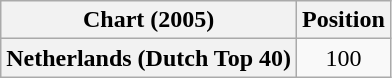<table class="wikitable plainrowheaders">
<tr>
<th scope="col">Chart (2005)</th>
<th scope="col">Position</th>
</tr>
<tr>
<th scope="row">Netherlands (Dutch Top 40)</th>
<td style="text-align:center">100</td>
</tr>
</table>
